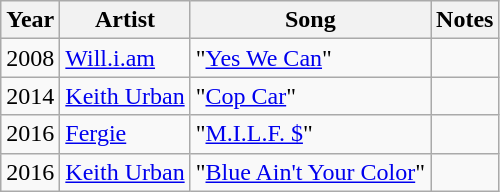<table class="wikitable sortable">
<tr>
<th>Year</th>
<th>Artist</th>
<th>Song</th>
<th class="unsortable">Notes</th>
</tr>
<tr>
<td>2008</td>
<td><a href='#'>Will.i.am</a></td>
<td>"<a href='#'>Yes We Can</a>"</td>
<td></td>
</tr>
<tr>
<td>2014</td>
<td><a href='#'>Keith Urban</a></td>
<td>"<a href='#'>Cop Car</a>"</td>
<td></td>
</tr>
<tr>
<td>2016</td>
<td><a href='#'>Fergie</a></td>
<td>"<a href='#'>M.I.L.F. $</a>"</td>
<td></td>
</tr>
<tr>
<td>2016</td>
<td><a href='#'>Keith Urban</a></td>
<td>"<a href='#'>Blue Ain't Your Color</a>"</td>
<td></td>
</tr>
</table>
